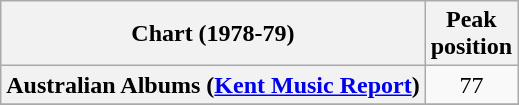<table class="wikitable sortable plainrowheaders">
<tr>
<th>Chart (1978-79)</th>
<th>Peak<br>position</th>
</tr>
<tr>
<th scope=row>Australian Albums (<a href='#'>Kent Music Report</a>)</th>
<td style="text-align:center;">77</td>
</tr>
<tr>
</tr>
<tr>
</tr>
</table>
